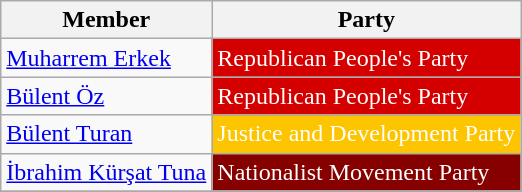<table class="wikitable">
<tr>
<th>Member</th>
<th>Party</th>
</tr>
<tr>
<td><a href='#'>Muharrem Erkek</a></td>
<td style="background:#D40000; color:white">Republican People's Party</td>
</tr>
<tr>
<td><a href='#'>Bülent Öz</a></td>
<td style="background:#D40000; color:white">Republican People's Party</td>
</tr>
<tr>
<td><a href='#'>Bülent Turan</a></td>
<td style="background:#FDC400; color:white">Justice and Development Party</td>
</tr>
<tr>
<td><a href='#'>İbrahim Kürşat Tuna</a></td>
<td style="background:#870000; color:white">Nationalist Movement Party</td>
</tr>
<tr>
</tr>
</table>
